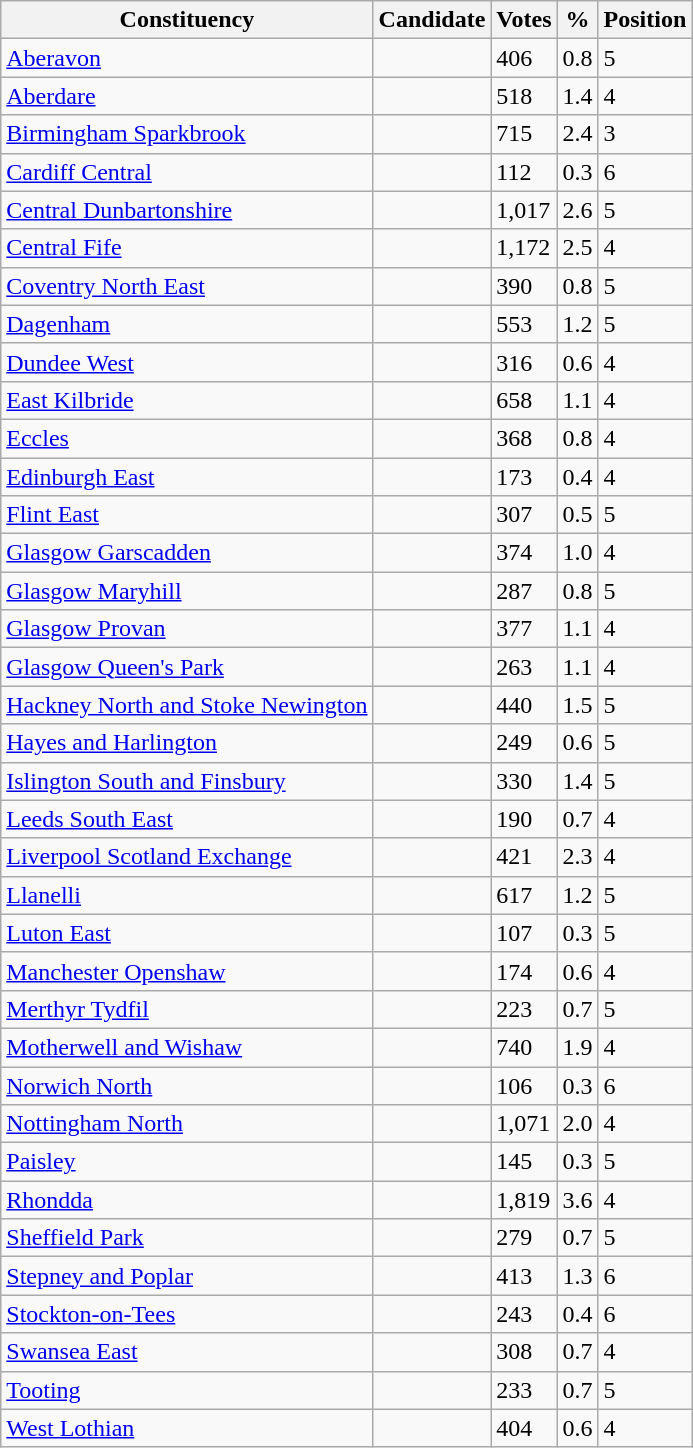<table class="wikitable sortable">
<tr>
<th>Constituency</th>
<th>Candidate</th>
<th>Votes</th>
<th>%</th>
<th>Position</th>
</tr>
<tr>
<td><a href='#'>Aberavon</a></td>
<td></td>
<td>406</td>
<td>0.8</td>
<td>5</td>
</tr>
<tr>
<td><a href='#'>Aberdare</a></td>
<td></td>
<td>518</td>
<td>1.4</td>
<td>4</td>
</tr>
<tr>
<td><a href='#'>Birmingham Sparkbrook</a></td>
<td></td>
<td>715</td>
<td>2.4</td>
<td>3</td>
</tr>
<tr>
<td><a href='#'>Cardiff Central</a></td>
<td></td>
<td>112</td>
<td>0.3</td>
<td>6</td>
</tr>
<tr>
<td><a href='#'>Central Dunbartonshire</a></td>
<td></td>
<td>1,017</td>
<td>2.6</td>
<td>5</td>
</tr>
<tr>
<td><a href='#'>Central Fife</a></td>
<td></td>
<td>1,172</td>
<td>2.5</td>
<td>4</td>
</tr>
<tr>
<td><a href='#'>Coventry North East</a></td>
<td></td>
<td>390</td>
<td>0.8</td>
<td>5</td>
</tr>
<tr>
<td><a href='#'>Dagenham</a></td>
<td></td>
<td>553</td>
<td>1.2</td>
<td>5</td>
</tr>
<tr>
<td><a href='#'>Dundee West</a></td>
<td></td>
<td>316</td>
<td>0.6</td>
<td>4</td>
</tr>
<tr>
<td><a href='#'>East Kilbride</a></td>
<td></td>
<td>658</td>
<td>1.1</td>
<td>4</td>
</tr>
<tr>
<td><a href='#'>Eccles</a></td>
<td></td>
<td>368</td>
<td>0.8</td>
<td>4</td>
</tr>
<tr>
<td><a href='#'>Edinburgh East</a></td>
<td></td>
<td>173</td>
<td>0.4</td>
<td>4</td>
</tr>
<tr>
<td><a href='#'>Flint East</a></td>
<td></td>
<td>307</td>
<td>0.5</td>
<td>5</td>
</tr>
<tr>
<td><a href='#'>Glasgow Garscadden</a></td>
<td></td>
<td>374</td>
<td>1.0</td>
<td>4</td>
</tr>
<tr>
<td><a href='#'>Glasgow Maryhill</a></td>
<td></td>
<td>287</td>
<td>0.8</td>
<td>5</td>
</tr>
<tr>
<td><a href='#'>Glasgow Provan</a></td>
<td></td>
<td>377</td>
<td>1.1</td>
<td>4</td>
</tr>
<tr>
<td><a href='#'>Glasgow Queen's Park</a></td>
<td></td>
<td>263</td>
<td>1.1</td>
<td>4</td>
</tr>
<tr>
<td><a href='#'>Hackney North and Stoke Newington</a></td>
<td></td>
<td>440</td>
<td>1.5</td>
<td>5</td>
</tr>
<tr>
<td><a href='#'>Hayes and Harlington</a></td>
<td></td>
<td>249</td>
<td>0.6</td>
<td>5</td>
</tr>
<tr>
<td><a href='#'>Islington South and Finsbury</a></td>
<td></td>
<td>330</td>
<td>1.4</td>
<td>5</td>
</tr>
<tr>
<td><a href='#'>Leeds South East</a></td>
<td></td>
<td>190</td>
<td>0.7</td>
<td>4</td>
</tr>
<tr>
<td><a href='#'>Liverpool Scotland Exchange</a></td>
<td></td>
<td>421</td>
<td>2.3</td>
<td>4</td>
</tr>
<tr>
<td><a href='#'>Llanelli</a></td>
<td></td>
<td>617</td>
<td>1.2</td>
<td>5</td>
</tr>
<tr>
<td><a href='#'>Luton East</a></td>
<td></td>
<td>107</td>
<td>0.3</td>
<td>5</td>
</tr>
<tr>
<td><a href='#'>Manchester Openshaw</a></td>
<td></td>
<td>174</td>
<td>0.6</td>
<td>4</td>
</tr>
<tr>
<td><a href='#'>Merthyr Tydfil</a></td>
<td></td>
<td>223</td>
<td>0.7</td>
<td>5</td>
</tr>
<tr>
<td><a href='#'>Motherwell and Wishaw</a></td>
<td></td>
<td>740</td>
<td>1.9</td>
<td>4</td>
</tr>
<tr>
<td><a href='#'>Norwich North</a></td>
<td></td>
<td>106</td>
<td>0.3</td>
<td>6</td>
</tr>
<tr>
<td><a href='#'>Nottingham North</a></td>
<td></td>
<td>1,071</td>
<td>2.0</td>
<td>4</td>
</tr>
<tr>
<td><a href='#'>Paisley</a></td>
<td></td>
<td>145</td>
<td>0.3</td>
<td>5</td>
</tr>
<tr>
<td><a href='#'>Rhondda</a></td>
<td></td>
<td>1,819</td>
<td>3.6</td>
<td>4</td>
</tr>
<tr>
<td><a href='#'>Sheffield Park</a></td>
<td></td>
<td>279</td>
<td>0.7</td>
<td>5</td>
</tr>
<tr>
<td><a href='#'>Stepney and Poplar</a></td>
<td></td>
<td>413</td>
<td>1.3</td>
<td>6</td>
</tr>
<tr>
<td><a href='#'>Stockton-on-Tees</a></td>
<td></td>
<td>243</td>
<td>0.4</td>
<td>6</td>
</tr>
<tr>
<td><a href='#'>Swansea East</a></td>
<td></td>
<td>308</td>
<td>0.7</td>
<td>4</td>
</tr>
<tr>
<td><a href='#'>Tooting</a></td>
<td></td>
<td>233</td>
<td>0.7</td>
<td>5</td>
</tr>
<tr>
<td><a href='#'>West Lothian</a></td>
<td></td>
<td>404</td>
<td>0.6</td>
<td>4</td>
</tr>
</table>
